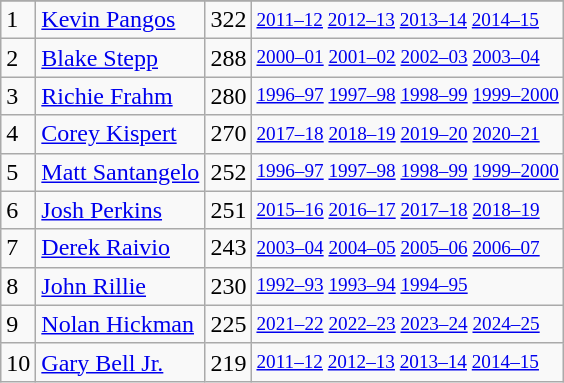<table class="wikitable">
<tr>
</tr>
<tr>
<td>1</td>
<td><a href='#'>Kevin Pangos</a></td>
<td>322</td>
<td style="font-size:80%;"><a href='#'>2011–12</a> <a href='#'>2012–13</a> <a href='#'>2013–14</a> <a href='#'>2014–15</a></td>
</tr>
<tr>
<td>2</td>
<td><a href='#'>Blake Stepp</a></td>
<td>288</td>
<td style="font-size:80%;"><a href='#'>2000–01</a> <a href='#'>2001–02</a> <a href='#'>2002–03</a> <a href='#'>2003–04</a></td>
</tr>
<tr>
<td>3</td>
<td><a href='#'>Richie Frahm</a></td>
<td>280</td>
<td style="font-size:80%;"><a href='#'>1996–97</a> <a href='#'>1997–98</a> <a href='#'>1998–99</a> <a href='#'>1999–2000</a></td>
</tr>
<tr>
<td>4</td>
<td><a href='#'>Corey Kispert</a></td>
<td>270</td>
<td style="font-size:80%;"><a href='#'>2017–18</a> <a href='#'>2018–19</a> <a href='#'>2019–20</a> <a href='#'>2020–21</a></td>
</tr>
<tr>
<td>5</td>
<td><a href='#'>Matt Santangelo</a></td>
<td>252</td>
<td style="font-size:80%;"><a href='#'>1996–97</a> <a href='#'>1997–98</a> <a href='#'>1998–99</a> <a href='#'>1999–2000</a></td>
</tr>
<tr>
<td>6</td>
<td><a href='#'>Josh Perkins</a></td>
<td>251</td>
<td style="font-size:80%;"><a href='#'>2015–16</a> <a href='#'>2016–17</a> <a href='#'>2017–18</a> <a href='#'>2018–19</a></td>
</tr>
<tr>
<td>7</td>
<td><a href='#'>Derek Raivio</a></td>
<td>243</td>
<td style="font-size:80%;"><a href='#'>2003–04</a> <a href='#'>2004–05</a> <a href='#'>2005–06</a> <a href='#'>2006–07</a></td>
</tr>
<tr>
<td>8</td>
<td><a href='#'>John Rillie</a></td>
<td>230</td>
<td style="font-size:80%;"><a href='#'>1992–93</a> <a href='#'>1993–94</a> <a href='#'>1994–95</a></td>
</tr>
<tr>
<td>9</td>
<td><a href='#'>Nolan Hickman</a></td>
<td>225</td>
<td style="font-size:80%;"><a href='#'>2021–22</a> <a href='#'>2022–23</a> <a href='#'>2023–24</a> <a href='#'>2024–25</a></td>
</tr>
<tr>
<td>10</td>
<td><a href='#'>Gary Bell Jr.</a></td>
<td>219</td>
<td style="font-size:80%;"><a href='#'>2011–12</a> <a href='#'>2012–13</a> <a href='#'>2013–14</a> <a href='#'>2014–15</a></td>
</tr>
</table>
